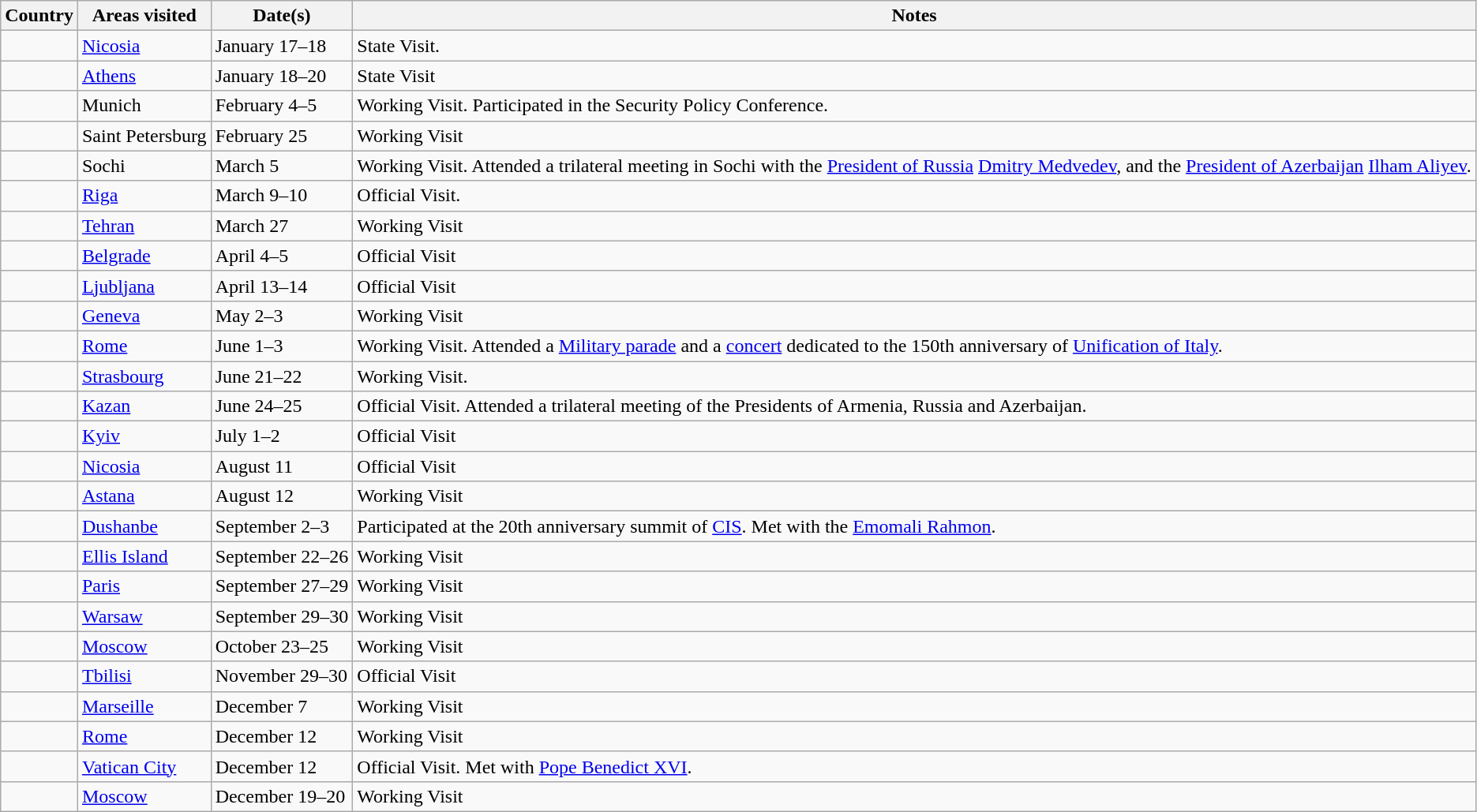<table class="wikitable">
<tr>
<th>Country</th>
<th>Areas visited</th>
<th>Date(s)</th>
<th>Notes</th>
</tr>
<tr>
<td></td>
<td><a href='#'>Nicosia</a></td>
<td>January 17–18</td>
<td>State Visit.</td>
</tr>
<tr>
<td></td>
<td><a href='#'>Athens</a></td>
<td>January 18–20</td>
<td>State Visit</td>
</tr>
<tr>
<td></td>
<td>Munich</td>
<td>February 4–5</td>
<td>Working Visit. Participated in the Security Policy Conference.</td>
</tr>
<tr>
<td></td>
<td>Saint Petersburg</td>
<td>February 25</td>
<td>Working Visit</td>
</tr>
<tr>
<td></td>
<td>Sochi</td>
<td>March 5</td>
<td>Working Visit. Attended a trilateral meeting in Sochi with the <a href='#'>President of Russia</a> <a href='#'>Dmitry Medvedev</a>, and the <a href='#'>President of Azerbaijan</a> <a href='#'>Ilham Aliyev</a>.</td>
</tr>
<tr>
<td></td>
<td><a href='#'>Riga</a></td>
<td>March 9–10</td>
<td>Official Visit.</td>
</tr>
<tr>
<td></td>
<td><a href='#'>Tehran</a></td>
<td>March 27</td>
<td>Working Visit</td>
</tr>
<tr>
<td></td>
<td><a href='#'>Belgrade</a></td>
<td>April 4–5</td>
<td>Official Visit</td>
</tr>
<tr>
<td></td>
<td><a href='#'>Ljubljana</a></td>
<td>April 13–14</td>
<td>Official Visit</td>
</tr>
<tr>
<td></td>
<td><a href='#'>Geneva</a></td>
<td>May 2–3</td>
<td>Working Visit</td>
</tr>
<tr>
<td></td>
<td><a href='#'>Rome</a></td>
<td>June 1–3</td>
<td>Working Visit. Attended a <a href='#'>Military parade</a> and a <a href='#'>concert</a> dedicated to the 150th anniversary of <a href='#'>Unification of Italy</a>.</td>
</tr>
<tr>
<td></td>
<td><a href='#'>Strasbourg</a></td>
<td>June 21–22</td>
<td>Working Visit.</td>
</tr>
<tr>
<td></td>
<td><a href='#'>Kazan</a></td>
<td>June 24–25</td>
<td>Official Visit. Attended a trilateral meeting of the Presidents of Armenia, Russia and Azerbaijan.</td>
</tr>
<tr>
<td></td>
<td><a href='#'>Kyiv</a></td>
<td>July 1–2</td>
<td>Official Visit</td>
</tr>
<tr>
<td></td>
<td><a href='#'>Nicosia</a></td>
<td>August 11</td>
<td>Official Visit</td>
</tr>
<tr>
<td></td>
<td><a href='#'>Astana</a></td>
<td>August 12</td>
<td>Working Visit</td>
</tr>
<tr>
<td></td>
<td><a href='#'>Dushanbe</a></td>
<td>September 2–3</td>
<td>Participated at the 20th anniversary summit of <a href='#'>CIS</a>. Met with the <a href='#'>Emomali Rahmon</a>.</td>
</tr>
<tr>
<td></td>
<td><a href='#'>Ellis Island</a></td>
<td>September 22–26</td>
<td>Working Visit</td>
</tr>
<tr>
<td></td>
<td><a href='#'>Paris</a></td>
<td>September 27–29</td>
<td>Working Visit</td>
</tr>
<tr>
<td></td>
<td><a href='#'>Warsaw</a></td>
<td>September 29–30</td>
<td>Working Visit</td>
</tr>
<tr>
<td></td>
<td><a href='#'>Moscow</a></td>
<td>October 23–25</td>
<td>Working Visit</td>
</tr>
<tr>
<td></td>
<td><a href='#'>Tbilisi</a></td>
<td>November 29–30</td>
<td>Official Visit</td>
</tr>
<tr>
<td></td>
<td><a href='#'>Marseille</a></td>
<td>December 7</td>
<td>Working Visit</td>
</tr>
<tr>
<td></td>
<td><a href='#'>Rome</a></td>
<td>December 12</td>
<td>Working Visit</td>
</tr>
<tr>
<td></td>
<td><a href='#'>Vatican City</a></td>
<td>December 12</td>
<td>Official Visit. Met with <a href='#'>Pope Benedict XVI</a>.</td>
</tr>
<tr>
<td></td>
<td><a href='#'>Moscow</a></td>
<td>December 19–20</td>
<td>Working Visit</td>
</tr>
</table>
